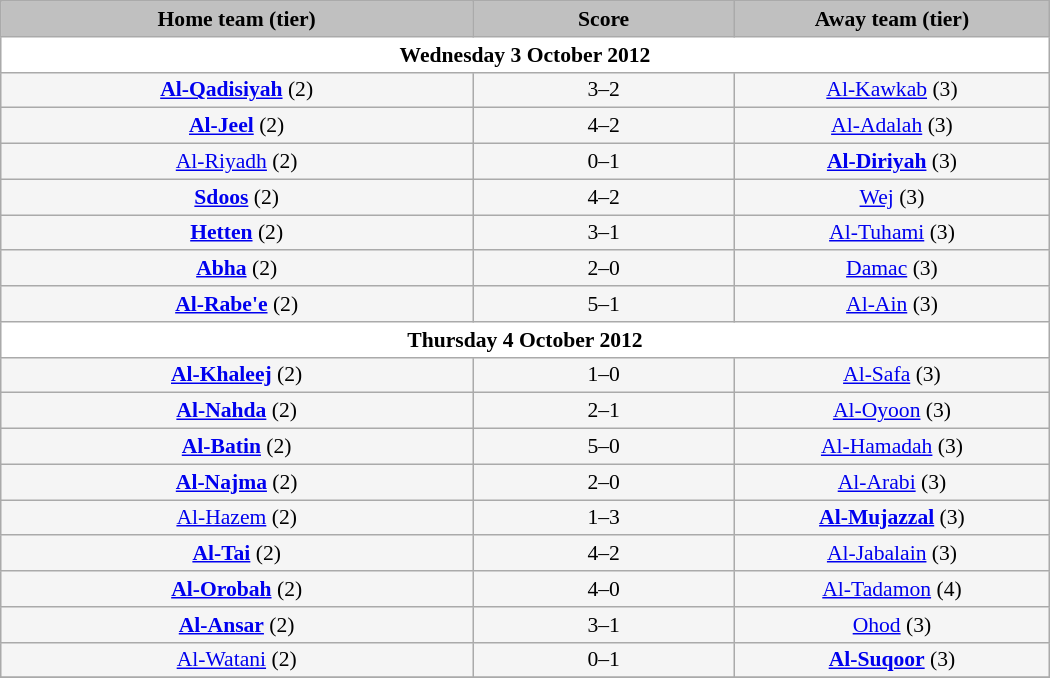<table class="wikitable" style="width: 700px; background:WhiteSmoke; text-align:center; font-size:90%">
<tr>
<td scope="col" style="width: 45%; background:silver;"><strong>Home team (tier)</strong></td>
<td scope="col" style="width: 25%; background:silver;"><strong>Score</strong></td>
<td scope="col" style="width: 45%; background:silver;"><strong>Away team (tier)</strong></td>
</tr>
<tr>
<td colspan="5" style= background:White><strong>Wednesday 3 October 2012</strong></td>
</tr>
<tr>
<td><strong><a href='#'>Al-Qadisiyah</a></strong> (2)</td>
<td>3–2</td>
<td><a href='#'>Al-Kawkab</a> (3)</td>
</tr>
<tr>
<td><strong><a href='#'>Al-Jeel</a></strong> (2)</td>
<td>4–2</td>
<td><a href='#'>Al-Adalah</a> (3)</td>
</tr>
<tr>
<td><a href='#'>Al-Riyadh</a> (2)</td>
<td>0–1</td>
<td><strong><a href='#'>Al-Diriyah</a></strong> (3)</td>
</tr>
<tr>
<td><strong><a href='#'>Sdoos</a></strong> (2)</td>
<td>4–2</td>
<td><a href='#'>Wej</a> (3)</td>
</tr>
<tr>
<td><strong><a href='#'>Hetten</a></strong> (2)</td>
<td>3–1</td>
<td><a href='#'>Al-Tuhami</a> (3)</td>
</tr>
<tr>
<td><strong><a href='#'>Abha</a></strong> (2)</td>
<td>2–0</td>
<td><a href='#'>Damac</a> (3)</td>
</tr>
<tr>
<td><strong><a href='#'>Al-Rabe'e</a></strong> (2)</td>
<td>5–1</td>
<td><a href='#'>Al-Ain</a> (3)</td>
</tr>
<tr>
<td colspan="5" style= background:White><strong>Thursday 4 October 2012</strong></td>
</tr>
<tr>
<td><strong><a href='#'>Al-Khaleej</a></strong> (2)</td>
<td>1–0</td>
<td><a href='#'>Al-Safa</a> (3)</td>
</tr>
<tr>
<td><strong><a href='#'>Al-Nahda</a></strong> (2)</td>
<td>2–1</td>
<td><a href='#'>Al-Oyoon</a> (3)</td>
</tr>
<tr>
<td><strong><a href='#'>Al-Batin</a></strong> (2)</td>
<td>5–0</td>
<td><a href='#'>Al-Hamadah</a> (3)</td>
</tr>
<tr>
<td><strong><a href='#'>Al-Najma</a></strong> (2)</td>
<td>2–0</td>
<td><a href='#'>Al-Arabi</a> (3)</td>
</tr>
<tr>
<td><a href='#'>Al-Hazem</a> (2)</td>
<td>1–3</td>
<td><strong><a href='#'>Al-Mujazzal</a></strong> (3)</td>
</tr>
<tr>
<td><strong><a href='#'>Al-Tai</a></strong> (2)</td>
<td>4–2</td>
<td><a href='#'>Al-Jabalain</a> (3)</td>
</tr>
<tr>
<td><strong><a href='#'>Al-Orobah</a></strong> (2)</td>
<td>4–0</td>
<td><a href='#'>Al-Tadamon</a> (4)</td>
</tr>
<tr>
<td><strong><a href='#'>Al-Ansar</a></strong> (2)</td>
<td>3–1</td>
<td><a href='#'>Ohod</a> (3)</td>
</tr>
<tr>
<td><a href='#'>Al-Watani</a> (2)</td>
<td>0–1</td>
<td><strong><a href='#'>Al-Suqoor</a></strong> (3)</td>
</tr>
<tr>
</tr>
</table>
